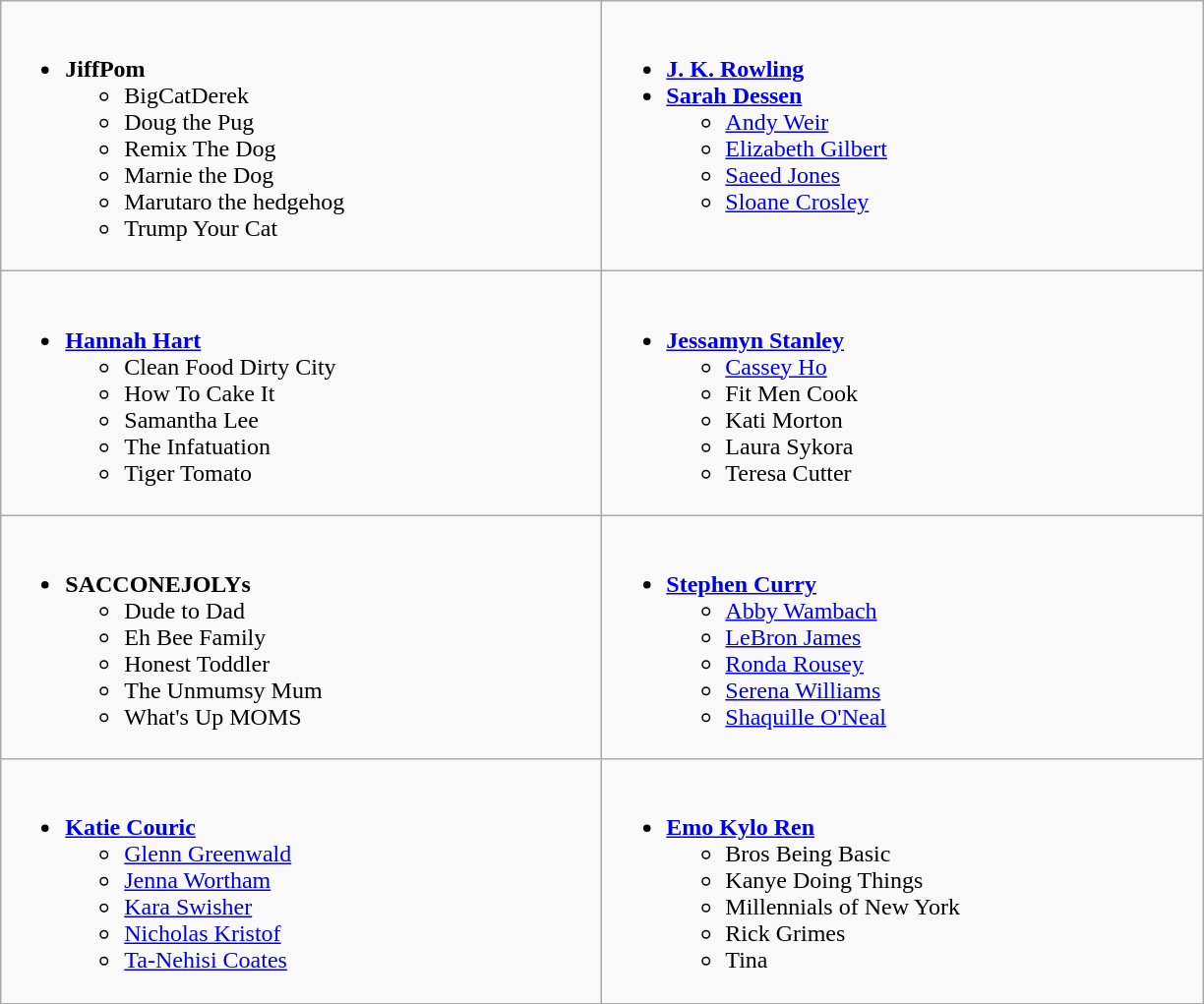<table class=wikitable>
<tr>
<td valign="top" width="400px"><br><ul><li><strong>JiffPom</strong><ul><li>BigCatDerek</li><li>Doug the Pug</li><li>Remix The Dog</li><li>Marnie the Dog</li><li>Marutaro the hedgehog</li><li>Trump Your Cat</li></ul></li></ul></td>
<td valign="top" width="400px"><br><ul><li><strong><a href='#'>J. K. Rowling</a></strong></li><li><strong><a href='#'>Sarah Dessen</a></strong><ul><li><a href='#'>Andy Weir</a></li><li><a href='#'>Elizabeth Gilbert</a></li><li><a href='#'>Saeed Jones</a></li><li><a href='#'>Sloane Crosley</a></li></ul></li></ul></td>
</tr>
<tr>
<td valign="top" width="400px"><br><ul><li><strong><a href='#'>Hannah Hart</a></strong><ul><li>Clean Food Dirty City</li><li>How To Cake It</li><li>Samantha Lee</li><li>The Infatuation</li><li>Tiger Tomato</li></ul></li></ul></td>
<td valign="top" width="400px"><br><ul><li><strong><a href='#'>Jessamyn Stanley</a></strong><ul><li><a href='#'>Cassey Ho</a></li><li>Fit Men Cook</li><li>Kati Morton</li><li>Laura Sykora</li><li>Teresa Cutter</li></ul></li></ul></td>
</tr>
<tr>
<td valign="top" width="400px"><br><ul><li><strong>SACCONEJOLYs</strong><ul><li>Dude to Dad</li><li>Eh Bee Family</li><li>Honest Toddler</li><li>The Unmumsy Mum</li><li>What's Up MOMS</li></ul></li></ul></td>
<td valign="top" width="400px"><br><ul><li><strong><a href='#'>Stephen Curry</a></strong><ul><li><a href='#'>Abby Wambach</a></li><li><a href='#'>LeBron James</a></li><li><a href='#'>Ronda Rousey</a></li><li><a href='#'>Serena Williams</a></li><li><a href='#'>Shaquille O'Neal</a></li></ul></li></ul></td>
</tr>
<tr>
<td valign="top" width="400px"><br><ul><li><strong><a href='#'>Katie Couric</a></strong><ul><li><a href='#'>Glenn Greenwald</a></li><li><a href='#'>Jenna Wortham</a></li><li><a href='#'>Kara Swisher</a></li><li><a href='#'>Nicholas Kristof</a></li><li><a href='#'>Ta-Nehisi Coates</a></li></ul></li></ul></td>
<td valign="top" width="400px"><br><ul><li><strong><a href='#'>Emo Kylo Ren</a></strong><ul><li>Bros Being Basic</li><li>Kanye Doing Things</li><li>Millennials of New York</li><li>Rick Grimes</li><li>Tina</li></ul></li></ul></td>
</tr>
</table>
